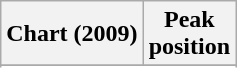<table class="wikitable sortable">
<tr>
<th>Chart (2009)</th>
<th>Peak<br>position</th>
</tr>
<tr>
</tr>
<tr>
</tr>
</table>
